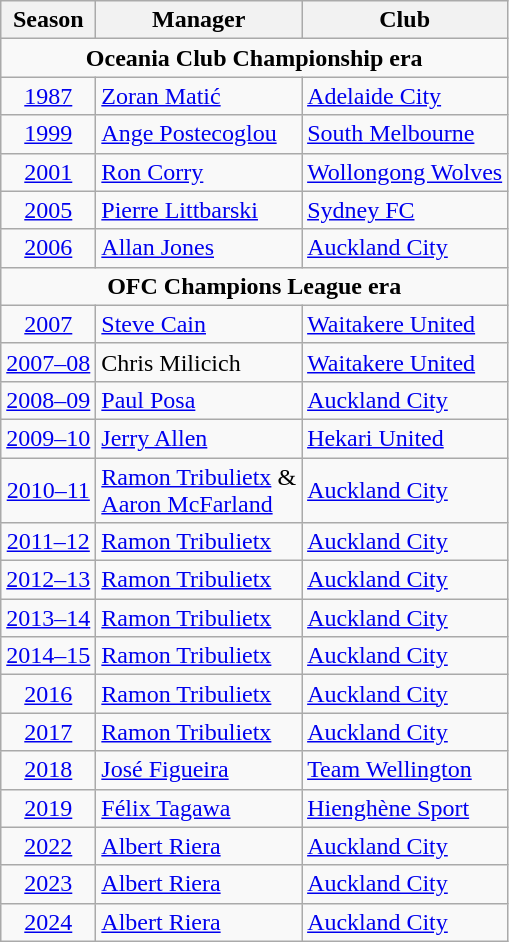<table class="wikitable" style="text-align:left;">
<tr>
<th>Season</th>
<th>Manager</th>
<th>Club</th>
</tr>
<tr>
<td colspan=3 align=center><strong>Oceania Club Championship era</strong></td>
</tr>
<tr>
<td align=center><a href='#'>1987</a></td>
<td> <a href='#'>Zoran Matić</a></td>
<td> <a href='#'>Adelaide City</a></td>
</tr>
<tr>
<td align=center><a href='#'>1999</a></td>
<td> <a href='#'>Ange Postecoglou</a></td>
<td> <a href='#'>South Melbourne</a></td>
</tr>
<tr>
<td align=center><a href='#'>2001</a></td>
<td> <a href='#'>Ron Corry</a></td>
<td> <a href='#'>Wollongong Wolves</a></td>
</tr>
<tr>
<td align=center><a href='#'>2005</a></td>
<td> <a href='#'>Pierre Littbarski</a></td>
<td> <a href='#'>Sydney FC</a></td>
</tr>
<tr>
<td align=center><a href='#'>2006</a></td>
<td> <a href='#'>Allan Jones</a></td>
<td> <a href='#'>Auckland City</a></td>
</tr>
<tr>
<td colspan=3 align=center><strong>OFC Champions League era</strong></td>
</tr>
<tr>
<td align=center><a href='#'>2007</a></td>
<td> <a href='#'>Steve Cain</a></td>
<td> <a href='#'>Waitakere United</a></td>
</tr>
<tr>
<td align=center><a href='#'>2007–08</a></td>
<td> Chris Milicich</td>
<td> <a href='#'>Waitakere United</a></td>
</tr>
<tr>
<td align=center><a href='#'>2008–09</a></td>
<td> <a href='#'>Paul Posa</a></td>
<td> <a href='#'>Auckland City</a></td>
</tr>
<tr>
<td align=center><a href='#'>2009–10</a></td>
<td> <a href='#'>Jerry Allen</a></td>
<td> <a href='#'>Hekari United</a></td>
</tr>
<tr>
<td align=center><a href='#'>2010–11</a></td>
<td> <a href='#'>Ramon Tribulietx</a> & <br> <a href='#'>Aaron McFarland</a></td>
<td> <a href='#'>Auckland City</a></td>
</tr>
<tr>
<td align=center><a href='#'>2011–12</a></td>
<td> <a href='#'>Ramon Tribulietx</a></td>
<td> <a href='#'>Auckland City</a></td>
</tr>
<tr>
<td align=center><a href='#'>2012–13</a></td>
<td> <a href='#'>Ramon Tribulietx</a></td>
<td> <a href='#'>Auckland City</a></td>
</tr>
<tr>
<td align=center><a href='#'>2013–14</a></td>
<td> <a href='#'>Ramon Tribulietx</a></td>
<td> <a href='#'>Auckland City</a></td>
</tr>
<tr>
<td align=center><a href='#'>2014–15</a></td>
<td> <a href='#'>Ramon Tribulietx</a></td>
<td> <a href='#'>Auckland City</a></td>
</tr>
<tr>
<td align=center><a href='#'>2016</a></td>
<td> <a href='#'>Ramon Tribulietx</a></td>
<td> <a href='#'>Auckland City</a></td>
</tr>
<tr>
<td align=center><a href='#'>2017</a></td>
<td> <a href='#'>Ramon Tribulietx</a></td>
<td> <a href='#'>Auckland City</a></td>
</tr>
<tr>
<td align=center><a href='#'>2018</a></td>
<td> <a href='#'>José Figueira</a></td>
<td> <a href='#'>Team Wellington</a></td>
</tr>
<tr>
<td align=center><a href='#'>2019</a></td>
<td> <a href='#'>Félix Tagawa</a></td>
<td> <a href='#'>Hienghène Sport</a></td>
</tr>
<tr>
<td align=center><a href='#'>2022</a></td>
<td> <a href='#'>Albert Riera</a></td>
<td> <a href='#'>Auckland City</a></td>
</tr>
<tr>
<td align=center><a href='#'>2023</a></td>
<td> <a href='#'>Albert Riera</a></td>
<td> <a href='#'>Auckland City</a></td>
</tr>
<tr>
<td align=center><a href='#'>2024</a></td>
<td> <a href='#'>Albert Riera</a></td>
<td> <a href='#'>Auckland City</a></td>
</tr>
</table>
